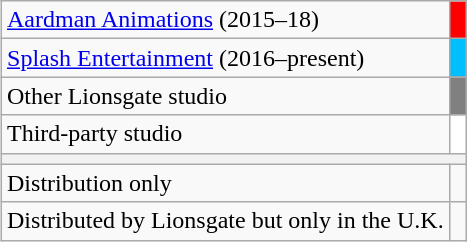<table class="wikitable" style="float:right;">
<tr>
<td><a href='#'>Aardman Animations</a> (2015–18)</td>
<td style="background:red "> </td>
</tr>
<tr>
<td><a href='#'>Splash Entertainment</a> (2016–present)</td>
<td style="background:#00bfff; "> </td>
</tr>
<tr>
<td>Other Lionsgate studio</td>
<td style="background:gray; "> </td>
</tr>
<tr>
<td>Third-party studio</td>
<td style="background:white; "> </td>
</tr>
<tr>
<th colspan="2"></th>
</tr>
<tr>
<td>Distribution only</td>
<td></td>
</tr>
<tr>
<td>Distributed by Lionsgate but only in the U.K.</td>
<td></td>
</tr>
</table>
